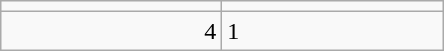<table class="wikitable">
<tr>
<td align="center" width="140"></td>
<td align="center" width="140"></td>
</tr>
<tr>
<td align="right">4</td>
<td>1</td>
</tr>
</table>
